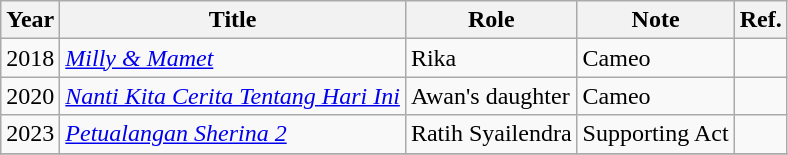<table class="wikitable">
<tr>
<th>Year</th>
<th>Title</th>
<th>Role</th>
<th>Note</th>
<th>Ref.</th>
</tr>
<tr>
<td>2018</td>
<td><em><a href='#'>Milly & Mamet</a></em></td>
<td>Rika</td>
<td>Cameo</td>
<td></td>
</tr>
<tr>
<td>2020</td>
<td><em><a href='#'>Nanti Kita Cerita Tentang Hari Ini</a></em></td>
<td>Awan's daughter</td>
<td>Cameo</td>
<td></td>
</tr>
<tr>
<td>2023</td>
<td><em><a href='#'>Petualangan Sherina 2</a></em></td>
<td>Ratih Syailendra</td>
<td>Supporting Act</td>
<td></td>
</tr>
<tr>
</tr>
</table>
